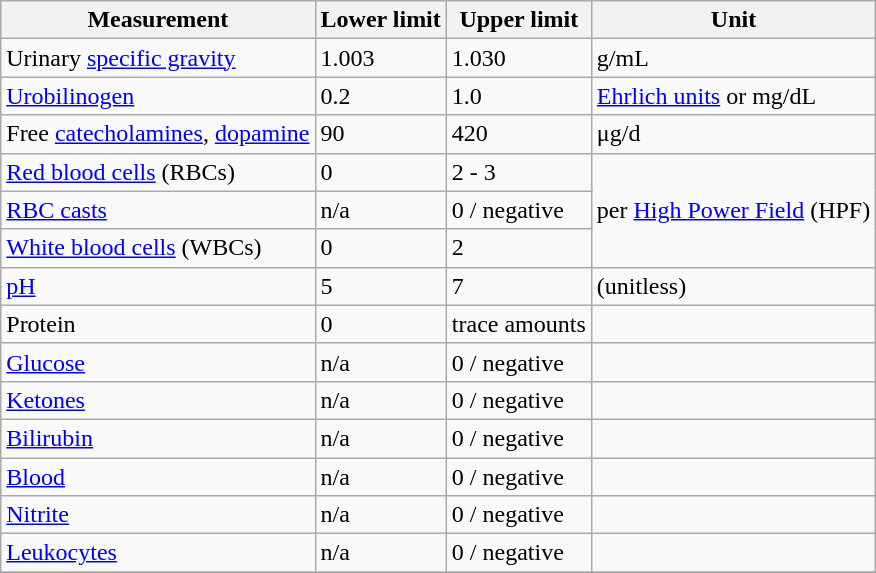<table class="wikitable">
<tr>
<th>Measurement</th>
<th>Lower limit</th>
<th>Upper limit</th>
<th>Unit</th>
</tr>
<tr>
<td>Urinary <a href='#'>specific gravity</a></td>
<td>1.003 </td>
<td>1.030</td>
<td>g/mL</td>
</tr>
<tr>
<td><a href='#'>Urobilinogen</a></td>
<td>0.2</td>
<td>1.0 </td>
<td><a href='#'>Ehrlich units</a> or mg/dL</td>
</tr>
<tr>
<td>Free <a href='#'>catecholamines</a>, <a href='#'>dopamine</a></td>
<td>90  </td>
<td>420 </td>
<td>μg/d</td>
</tr>
<tr>
<td><a href='#'>Red blood cells</a> (RBCs)</td>
<td>0</td>
<td>2 - 3</td>
<td rowspan=3>per <a href='#'>High Power Field</a> (HPF)</td>
</tr>
<tr>
<td><a href='#'>RBC casts</a></td>
<td>n/a</td>
<td>0 / negative</td>
</tr>
<tr>
<td><a href='#'>White blood cells</a> (WBCs)</td>
<td>0</td>
<td>2</td>
</tr>
<tr>
<td><a href='#'>pH</a></td>
<td>5</td>
<td>7</td>
<td>(unitless)</td>
</tr>
<tr>
<td>Protein</td>
<td>0</td>
<td>trace amounts</td>
<td></td>
</tr>
<tr>
<td><a href='#'>Glucose</a></td>
<td>n/a</td>
<td>0 / negative</td>
<td></td>
</tr>
<tr>
<td><a href='#'>Ketones</a></td>
<td>n/a</td>
<td>0 / negative</td>
<td></td>
</tr>
<tr>
<td><a href='#'>Bilirubin</a></td>
<td>n/a</td>
<td>0 / negative</td>
<td></td>
</tr>
<tr>
<td><a href='#'>Blood</a></td>
<td>n/a</td>
<td>0 / negative</td>
<td></td>
</tr>
<tr>
<td><a href='#'>Nitrite</a></td>
<td>n/a</td>
<td>0 / negative</td>
<td></td>
</tr>
<tr>
<td><a href='#'>Leukocytes</a></td>
<td>n/a</td>
<td>0 / negative</td>
<td></td>
</tr>
<tr>
</tr>
</table>
